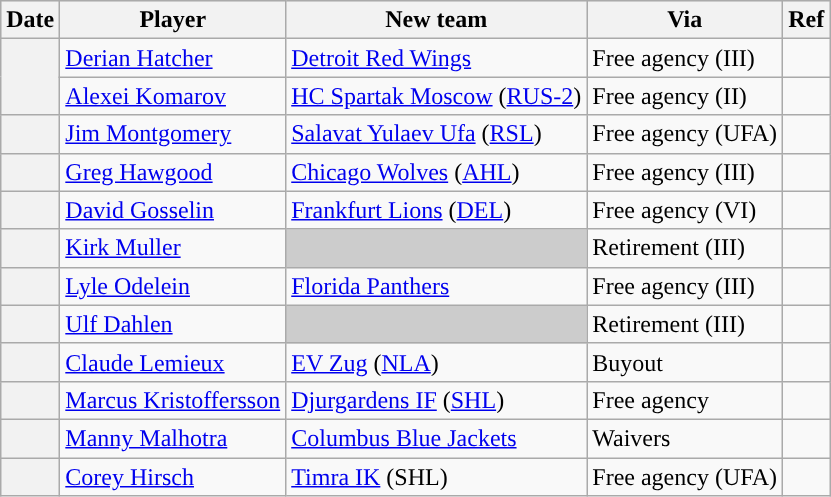<table class="wikitable plainrowheaders">
<tr style="background:#ddd; text-align:center;">
<th>Date</th>
<th>Player</th>
<th>New team</th>
<th>Via</th>
<th>Ref</th>
</tr>
<tr>
<th scope="row" rowspan=2></th>
<td><a href='#'>Derian Hatcher</a></td>
<td><a href='#'>Detroit Red Wings</a></td>
<td>Free agency (III)</td>
<td></td>
</tr>
<tr>
<td><a href='#'>Alexei Komarov</a></td>
<td><a href='#'>HC Spartak Moscow</a> (<a href='#'>RUS-2</a>)</td>
<td>Free agency (II)</td>
<td></td>
</tr>
<tr>
<th scope="row"></th>
<td><a href='#'>Jim Montgomery</a></td>
<td><a href='#'>Salavat Yulaev Ufa</a> (<a href='#'>RSL</a>)</td>
<td>Free agency (UFA)</td>
<td></td>
</tr>
<tr>
<th scope="row"></th>
<td><a href='#'>Greg Hawgood</a></td>
<td><a href='#'>Chicago Wolves</a> (<a href='#'>AHL</a>)</td>
<td>Free agency (III)</td>
<td></td>
</tr>
<tr>
<th scope="row"></th>
<td><a href='#'>David Gosselin</a></td>
<td><a href='#'>Frankfurt Lions</a> (<a href='#'>DEL</a>)</td>
<td>Free agency (VI)</td>
<td></td>
</tr>
<tr>
<th scope="row"></th>
<td><a href='#'>Kirk Muller</a></td>
<td style="background:#ccc"></td>
<td>Retirement (III)</td>
<td></td>
</tr>
<tr>
<th scope="row"></th>
<td><a href='#'>Lyle Odelein</a></td>
<td><a href='#'>Florida Panthers</a></td>
<td>Free agency (III)</td>
<td></td>
</tr>
<tr>
<th scope="row"></th>
<td><a href='#'>Ulf Dahlen</a></td>
<td style="background:#ccc"></td>
<td>Retirement (III)</td>
<td></td>
</tr>
<tr>
<th scope="row"></th>
<td><a href='#'>Claude Lemieux</a></td>
<td><a href='#'>EV Zug</a> (<a href='#'>NLA</a>)</td>
<td>Buyout</td>
<td></td>
</tr>
<tr>
<th scope="row"></th>
<td><a href='#'>Marcus Kristoffersson</a></td>
<td><a href='#'>Djurgardens IF</a> (<a href='#'>SHL</a>)</td>
<td>Free agency</td>
<td></td>
</tr>
<tr>
<th scope="row"></th>
<td><a href='#'>Manny Malhotra</a></td>
<td><a href='#'>Columbus Blue Jackets</a></td>
<td>Waivers</td>
<td></td>
</tr>
<tr>
<th scope="row"></th>
<td><a href='#'>Corey Hirsch</a></td>
<td><a href='#'>Timra IK</a> (SHL)</td>
<td>Free agency (UFA)</td>
<td></td>
</tr>
</table>
